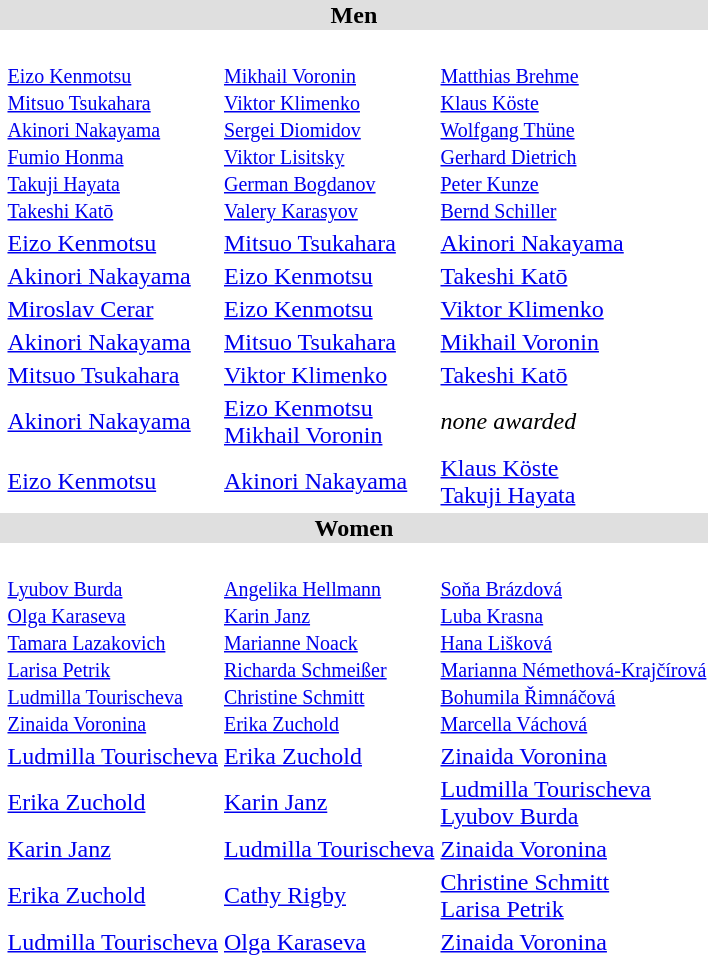<table>
<tr style="background:#dfdfdf;">
<td colspan="4" style="text-align:center;"><strong>Men</strong></td>
</tr>
<tr>
<th scope=row style="text-align:left"><br></th>
<td><br><small><a href='#'>Eizo Kenmotsu</a><br><a href='#'>Mitsuo Tsukahara</a><br><a href='#'>Akinori Nakayama</a><br><a href='#'>Fumio Honma</a><br><a href='#'>Takuji Hayata</a><br><a href='#'>Takeshi Katō</a></small></td>
<td><br><small><a href='#'>Mikhail Voronin</a><br><a href='#'>Viktor Klimenko</a><br><a href='#'>Sergei Diomidov</a><br><a href='#'>Viktor Lisitsky</a><br><a href='#'>German Bogdanov</a><br><a href='#'>Valery Karasyov</a></small></td>
<td><br><small><a href='#'>Matthias Brehme</a><br><a href='#'>Klaus Köste</a><br><a href='#'>Wolfgang Thüne</a><br><a href='#'>Gerhard Dietrich</a><br><a href='#'>Peter Kunze</a><br><a href='#'>Bernd Schiller</a></small></td>
</tr>
<tr>
<th scope=row style="text-align:left"><br></th>
<td> <a href='#'>Eizo Kenmotsu</a></td>
<td> <a href='#'>Mitsuo Tsukahara</a></td>
<td> <a href='#'>Akinori Nakayama</a></td>
</tr>
<tr>
<th scope=row style="text-align:left"><br></th>
<td> <a href='#'>Akinori Nakayama</a></td>
<td> <a href='#'>Eizo Kenmotsu</a></td>
<td> <a href='#'>Takeshi Katō</a></td>
</tr>
<tr>
<th scope=row style="text-align:left"><br></th>
<td> <a href='#'>Miroslav Cerar</a></td>
<td> <a href='#'>Eizo Kenmotsu</a></td>
<td> <a href='#'>Viktor Klimenko</a></td>
</tr>
<tr>
<th scope=row style="text-align:left"><br></th>
<td> <a href='#'>Akinori Nakayama</a></td>
<td> <a href='#'>Mitsuo Tsukahara</a></td>
<td> <a href='#'>Mikhail Voronin</a></td>
</tr>
<tr>
<th scope=row style="text-align:left"><br></th>
<td> <a href='#'>Mitsuo Tsukahara</a></td>
<td> <a href='#'>Viktor Klimenko</a></td>
<td> <a href='#'>Takeshi Katō</a></td>
</tr>
<tr>
<th scope=row style="text-align:left"><br></th>
<td> <a href='#'>Akinori Nakayama</a></td>
<td> <a href='#'>Eizo Kenmotsu</a><br> <a href='#'>Mikhail Voronin</a></td>
<td><em>none awarded</em></td>
</tr>
<tr>
<th scope=row style="text-align:left"><br></th>
<td> <a href='#'>Eizo Kenmotsu</a></td>
<td> <a href='#'>Akinori Nakayama</a></td>
<td> <a href='#'>Klaus Köste</a><br> <a href='#'>Takuji Hayata</a></td>
</tr>
<tr style="background:#dfdfdf;">
<td colspan="4" style="text-align:center;"><strong>Women</strong></td>
</tr>
<tr>
<th scope=row style="text-align:left"><br></th>
<td><br><small><a href='#'>Lyubov Burda</a><br><a href='#'>Olga Karaseva</a><br><a href='#'>Tamara Lazakovich</a><br><a href='#'>Larisa Petrik</a><br><a href='#'>Ludmilla Tourischeva</a><br><a href='#'>Zinaida Voronina</a></small></td>
<td><br><small><a href='#'>Angelika Hellmann</a><br><a href='#'>Karin Janz</a><br><a href='#'>Marianne Noack</a><br><a href='#'>Richarda Schmeißer</a><br><a href='#'>Christine Schmitt</a><br><a href='#'>Erika Zuchold</a></small></td>
<td><br><small><a href='#'>Soňa Brázdová</a><br><a href='#'>Luba Krasna</a><br><a href='#'>Hana Lišková</a><br><a href='#'>Marianna Némethová-Krajčírová</a><br><a href='#'>Bohumila Řimnáčová</a><br><a href='#'>Marcella Váchová</a></small></td>
</tr>
<tr>
<th scope=row style="text-align:left"><br></th>
<td> <a href='#'>Ludmilla Tourischeva</a></td>
<td> <a href='#'>Erika Zuchold</a></td>
<td> <a href='#'>Zinaida Voronina</a></td>
</tr>
<tr>
<th scope=row style="text-align:left"><br></th>
<td> <a href='#'>Erika Zuchold</a></td>
<td> <a href='#'>Karin Janz</a></td>
<td> <a href='#'>Ludmilla Tourischeva</a><br> <a href='#'>Lyubov Burda</a></td>
</tr>
<tr>
<th scope=row style="text-align:left"><br></th>
<td> <a href='#'>Karin Janz</a></td>
<td> <a href='#'>Ludmilla Tourischeva</a></td>
<td> <a href='#'>Zinaida Voronina</a></td>
</tr>
<tr>
<th scope=row style="text-align:left"><br></th>
<td> <a href='#'>Erika Zuchold</a></td>
<td> <a href='#'>Cathy Rigby</a></td>
<td> <a href='#'>Christine Schmitt</a><br> <a href='#'>Larisa Petrik</a></td>
</tr>
<tr>
<th scope=row style="text-align:left"><br></th>
<td> <a href='#'>Ludmilla Tourischeva</a></td>
<td> <a href='#'>Olga Karaseva</a></td>
<td> <a href='#'>Zinaida Voronina</a></td>
</tr>
</table>
